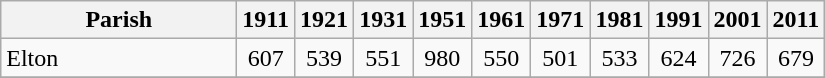<table class="wikitable" style="text-align:center;">
<tr>
<th width="150">Parish<br></th>
<th width="30">1911<br></th>
<th width="30">1921<br></th>
<th width="30">1931<br></th>
<th width="30">1951<br></th>
<th width="30">1961<br></th>
<th width="30">1971<br></th>
<th width="30">1981<br></th>
<th width="30">1991<br></th>
<th width="30">2001<br></th>
<th width="30">2011 <br></th>
</tr>
<tr>
<td align=left>Elton</td>
<td align="center">607</td>
<td align="center">539</td>
<td align="center">551</td>
<td align="center">980</td>
<td align="center">550</td>
<td align="center">501</td>
<td align="center">533</td>
<td align="center">624</td>
<td align="center">726</td>
<td align="center">679</td>
</tr>
<tr>
</tr>
</table>
